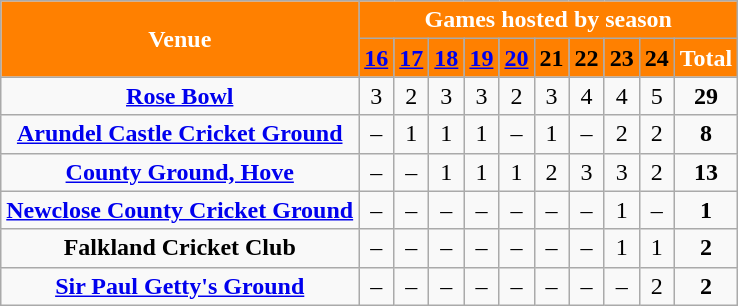<table class="wikitable" style="font-size:100%">
<tr>
<th rowspan=2 style="background:#ff8000; color:white">Venue</th>
<th colspan=10 style="background:#ff8000; color:white">Games hosted by season</th>
</tr>
<tr align=center style="background:#ff8000;">
<td><strong><a href='#'><span>16</span></a></strong></td>
<td><strong><a href='#'><span>17</span></a></strong></td>
<td><strong><a href='#'><span>18</span></a></strong></td>
<td><strong><a href='#'><span>19</span></a></strong></td>
<td><strong><a href='#'><span>20</span></a></strong></td>
<td><strong><span>21</span></strong></td>
<td><strong><span>22</span></strong></td>
<td><strong><span>23</span></strong></td>
<td><strong><span>24</span></strong></td>
<td style="color:white"><strong>Total</strong></td>
</tr>
<tr align=center>
<td><strong><a href='#'>Rose Bowl</a></strong></td>
<td>3</td>
<td>2</td>
<td>3</td>
<td>3</td>
<td>2</td>
<td>3</td>
<td>4</td>
<td>4</td>
<td>5</td>
<td><strong>29</strong></td>
</tr>
<tr align=center>
<td><strong><a href='#'>Arundel Castle Cricket Ground</a></strong></td>
<td>–</td>
<td>1</td>
<td>1</td>
<td>1</td>
<td>–</td>
<td>1</td>
<td>–</td>
<td>2</td>
<td>2</td>
<td><strong>8</strong></td>
</tr>
<tr align=center>
<td><strong><a href='#'>County Ground, Hove</a></strong></td>
<td>–</td>
<td>–</td>
<td>1</td>
<td>1</td>
<td>1</td>
<td>2</td>
<td>3</td>
<td>3</td>
<td>2</td>
<td><strong>13</strong></td>
</tr>
<tr align=center>
<td><strong><a href='#'>Newclose County Cricket Ground</a></strong></td>
<td>–</td>
<td>–</td>
<td>–</td>
<td>–</td>
<td>–</td>
<td>–</td>
<td>–</td>
<td>1</td>
<td>–</td>
<td><strong>1</strong></td>
</tr>
<tr align=center>
<td><strong>Falkland Cricket Club</strong></td>
<td>–</td>
<td>–</td>
<td>–</td>
<td>–</td>
<td>–</td>
<td>–</td>
<td>–</td>
<td>1</td>
<td>1</td>
<td><strong>2</strong></td>
</tr>
<tr align=center>
<td><strong><a href='#'>Sir Paul Getty's Ground</a></strong></td>
<td>–</td>
<td>–</td>
<td>–</td>
<td>–</td>
<td>–</td>
<td>–</td>
<td>–</td>
<td>–</td>
<td>2</td>
<td><strong>2</strong></td>
</tr>
</table>
